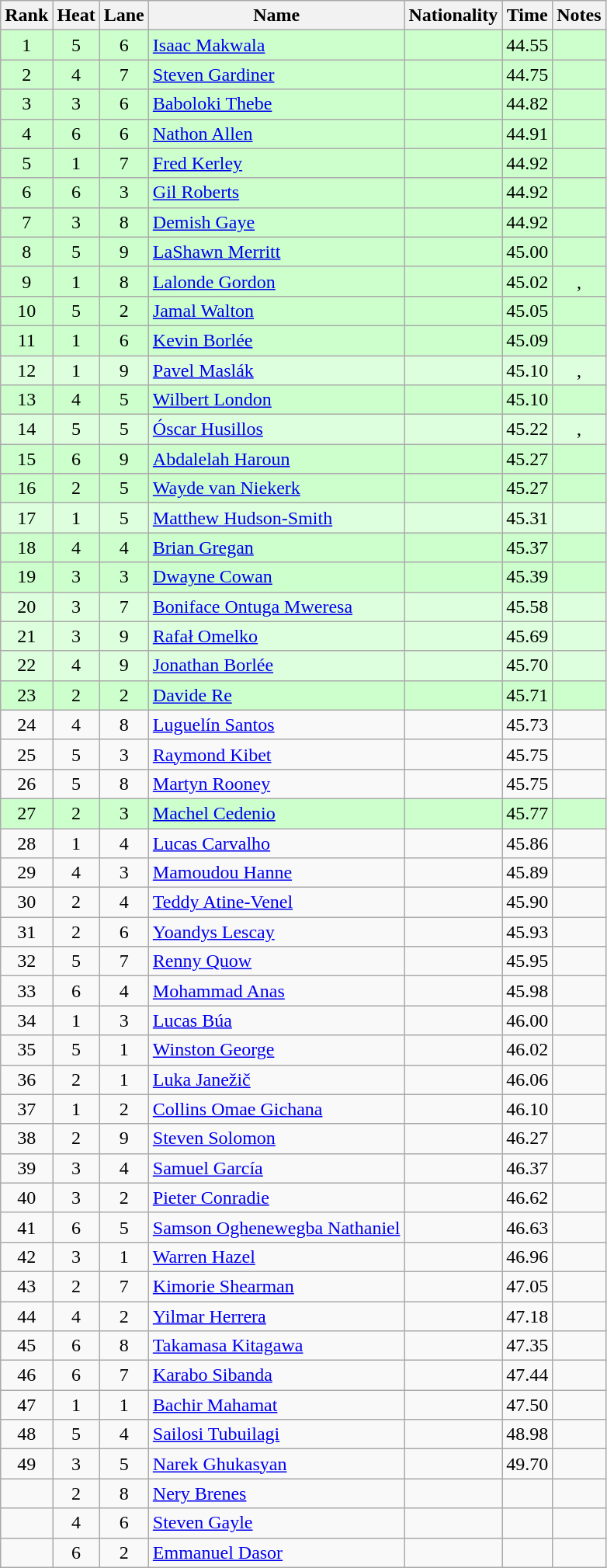<table class="wikitable sortable" style="text-align:center">
<tr>
<th>Rank</th>
<th>Heat</th>
<th>Lane</th>
<th>Name</th>
<th>Nationality</th>
<th>Time</th>
<th>Notes</th>
</tr>
<tr style="background:#ccffcc;">
<td>1</td>
<td>5</td>
<td>6</td>
<td align=left><a href='#'>Isaac Makwala</a></td>
<td align=left></td>
<td>44.55</td>
<td></td>
</tr>
<tr style="background:#ccffcc;">
<td>2</td>
<td>4</td>
<td>7</td>
<td align=left><a href='#'>Steven Gardiner</a></td>
<td align=left></td>
<td>44.75</td>
<td></td>
</tr>
<tr style="background:#ccffcc;">
<td>3</td>
<td>3</td>
<td>6</td>
<td align=left><a href='#'>Baboloki Thebe</a></td>
<td align=left></td>
<td>44.82</td>
<td></td>
</tr>
<tr style="background:#ccffcc;">
<td>4</td>
<td>6</td>
<td>6</td>
<td align=left><a href='#'>Nathon Allen</a></td>
<td align=left></td>
<td>44.91</td>
<td></td>
</tr>
<tr style="background:#ccffcc;">
<td>5</td>
<td>1</td>
<td>7</td>
<td align=left><a href='#'>Fred Kerley</a></td>
<td align=left></td>
<td>44.92</td>
<td></td>
</tr>
<tr style="background:#ccffcc;">
<td>6</td>
<td>6</td>
<td>3</td>
<td align=left><a href='#'>Gil Roberts</a></td>
<td align=left></td>
<td>44.92</td>
<td></td>
</tr>
<tr style="background:#ccffcc;">
<td>7</td>
<td>3</td>
<td>8</td>
<td align=left><a href='#'>Demish Gaye</a></td>
<td align=left></td>
<td>44.92</td>
<td></td>
</tr>
<tr style="background:#ccffcc;">
<td>8</td>
<td>5</td>
<td>9</td>
<td align=left><a href='#'>LaShawn Merritt</a></td>
<td align=left></td>
<td>45.00</td>
<td></td>
</tr>
<tr style="background:#ccffcc;">
<td>9</td>
<td>1</td>
<td>8</td>
<td align=left><a href='#'>Lalonde Gordon</a></td>
<td align=left></td>
<td>45.02</td>
<td>, </td>
</tr>
<tr style="background:#ccffcc;">
<td>10</td>
<td>5</td>
<td>2</td>
<td align=left><a href='#'>Jamal Walton</a></td>
<td align=left></td>
<td>45.05</td>
<td></td>
</tr>
<tr style="background:#ccffcc;">
<td>11</td>
<td>1</td>
<td>6</td>
<td align=left><a href='#'>Kevin Borlée</a></td>
<td align=left></td>
<td>45.09</td>
<td></td>
</tr>
<tr bgcolor=ddffdd>
<td>12</td>
<td>1</td>
<td>9</td>
<td align=left><a href='#'>Pavel Maslák</a></td>
<td align=left></td>
<td>45.10</td>
<td>, </td>
</tr>
<tr style="background:#ccffcc;">
<td>13</td>
<td>4</td>
<td>5</td>
<td align=left><a href='#'>Wilbert London</a></td>
<td align=left></td>
<td>45.10</td>
<td></td>
</tr>
<tr bgcolor=ddffdd>
<td>14</td>
<td>5</td>
<td>5</td>
<td align=left><a href='#'>Óscar Husillos</a></td>
<td align=left></td>
<td>45.22</td>
<td>, </td>
</tr>
<tr style="background:#ccffcc;">
<td>15</td>
<td>6</td>
<td>9</td>
<td align=left><a href='#'>Abdalelah Haroun</a></td>
<td align=left></td>
<td>45.27</td>
<td></td>
</tr>
<tr style="background:#ccffcc;">
<td>16</td>
<td>2</td>
<td>5</td>
<td align=left><a href='#'>Wayde van Niekerk</a></td>
<td align=left></td>
<td>45.27</td>
<td></td>
</tr>
<tr bgcolor=ddffdd>
<td>17</td>
<td>1</td>
<td>5</td>
<td align=left><a href='#'>Matthew Hudson-Smith</a></td>
<td align=left></td>
<td>45.31</td>
<td></td>
</tr>
<tr style="background:#ccffcc;">
<td>18</td>
<td>4</td>
<td>4</td>
<td align=left><a href='#'>Brian Gregan</a></td>
<td align=left></td>
<td>45.37</td>
<td></td>
</tr>
<tr style="background:#ccffcc;">
<td>19</td>
<td>3</td>
<td>3</td>
<td align=left><a href='#'>Dwayne Cowan</a></td>
<td align=left></td>
<td>45.39</td>
<td></td>
</tr>
<tr bgcolor=ddffdd>
<td>20</td>
<td>3</td>
<td>7</td>
<td align=left><a href='#'>Boniface Ontuga Mweresa</a></td>
<td align=left></td>
<td>45.58</td>
<td></td>
</tr>
<tr bgcolor=ddffdd>
<td>21</td>
<td>3</td>
<td>9</td>
<td align=left><a href='#'>Rafał Omelko</a></td>
<td align=left></td>
<td>45.69</td>
<td></td>
</tr>
<tr bgcolor=ddffdd>
<td>22</td>
<td>4</td>
<td>9</td>
<td align=left><a href='#'>Jonathan Borlée</a></td>
<td align=left></td>
<td>45.70</td>
<td></td>
</tr>
<tr style="background:#ccffcc;">
<td>23</td>
<td>2</td>
<td>2</td>
<td align=left><a href='#'>Davide Re</a></td>
<td align=left></td>
<td>45.71</td>
<td></td>
</tr>
<tr>
<td>24</td>
<td>4</td>
<td>8</td>
<td align=left><a href='#'>Luguelín Santos</a></td>
<td align=left></td>
<td>45.73</td>
<td></td>
</tr>
<tr>
<td>25</td>
<td>5</td>
<td>3</td>
<td align=left><a href='#'>Raymond Kibet</a></td>
<td align=left></td>
<td>45.75</td>
<td></td>
</tr>
<tr>
<td>26</td>
<td>5</td>
<td>8</td>
<td align=left><a href='#'>Martyn Rooney</a></td>
<td align=left></td>
<td>45.75</td>
<td></td>
</tr>
<tr style="background:#ccffcc;">
<td>27</td>
<td>2</td>
<td>3</td>
<td align=left><a href='#'>Machel Cedenio</a></td>
<td align=left></td>
<td>45.77</td>
<td></td>
</tr>
<tr>
<td>28</td>
<td>1</td>
<td>4</td>
<td align=left><a href='#'>Lucas Carvalho</a></td>
<td align=left></td>
<td>45.86</td>
<td></td>
</tr>
<tr>
<td>29</td>
<td>4</td>
<td>3</td>
<td align=left><a href='#'>Mamoudou Hanne</a></td>
<td align=left></td>
<td>45.89</td>
<td></td>
</tr>
<tr>
<td>30</td>
<td>2</td>
<td>4</td>
<td align=left><a href='#'>Teddy Atine-Venel</a></td>
<td align=left></td>
<td>45.90</td>
<td></td>
</tr>
<tr>
<td>31</td>
<td>2</td>
<td>6</td>
<td align=left><a href='#'>Yoandys Lescay</a></td>
<td align=left></td>
<td>45.93</td>
<td></td>
</tr>
<tr>
<td>32</td>
<td>5</td>
<td>7</td>
<td align=left><a href='#'>Renny Quow</a></td>
<td align=left></td>
<td>45.95</td>
<td></td>
</tr>
<tr>
<td>33</td>
<td>6</td>
<td>4</td>
<td align=left><a href='#'>Mohammad Anas</a></td>
<td align=left></td>
<td>45.98</td>
<td></td>
</tr>
<tr>
<td>34</td>
<td>1</td>
<td>3</td>
<td align=left><a href='#'>Lucas Búa</a></td>
<td align=left></td>
<td>46.00</td>
<td></td>
</tr>
<tr>
<td>35</td>
<td>5</td>
<td>1</td>
<td align=left><a href='#'>Winston George</a></td>
<td align=left></td>
<td>46.02</td>
<td></td>
</tr>
<tr>
<td>36</td>
<td>2</td>
<td>1</td>
<td align=left><a href='#'>Luka Janežič</a></td>
<td align=left></td>
<td>46.06</td>
<td></td>
</tr>
<tr>
<td>37</td>
<td>1</td>
<td>2</td>
<td align=left><a href='#'>Collins Omae Gichana</a></td>
<td align=left></td>
<td>46.10</td>
<td></td>
</tr>
<tr>
<td>38</td>
<td>2</td>
<td>9</td>
<td align=left><a href='#'>Steven Solomon</a></td>
<td align=left></td>
<td>46.27</td>
<td></td>
</tr>
<tr>
<td>39</td>
<td>3</td>
<td>4</td>
<td align=left><a href='#'>Samuel García</a></td>
<td align=left></td>
<td>46.37</td>
<td></td>
</tr>
<tr>
<td>40</td>
<td>3</td>
<td>2</td>
<td align=left><a href='#'>Pieter Conradie</a></td>
<td align=left></td>
<td>46.62</td>
<td></td>
</tr>
<tr>
<td>41</td>
<td>6</td>
<td>5</td>
<td align=left><a href='#'>Samson Oghenewegba Nathaniel</a></td>
<td align=left></td>
<td>46.63</td>
<td></td>
</tr>
<tr>
<td>42</td>
<td>3</td>
<td>1</td>
<td align=left><a href='#'>Warren Hazel</a></td>
<td align=left></td>
<td>46.96</td>
<td></td>
</tr>
<tr>
<td>43</td>
<td>2</td>
<td>7</td>
<td align=left><a href='#'>Kimorie Shearman</a></td>
<td align=left></td>
<td>47.05</td>
<td></td>
</tr>
<tr>
<td>44</td>
<td>4</td>
<td>2</td>
<td align=left><a href='#'>Yilmar Herrera</a></td>
<td align=left></td>
<td>47.18</td>
<td></td>
</tr>
<tr>
<td>45</td>
<td>6</td>
<td>8</td>
<td align=left><a href='#'>Takamasa Kitagawa</a></td>
<td align=left></td>
<td>47.35</td>
<td></td>
</tr>
<tr>
<td>46</td>
<td>6</td>
<td>7</td>
<td align=left><a href='#'>Karabo Sibanda</a></td>
<td align=left></td>
<td>47.44</td>
<td></td>
</tr>
<tr>
<td>47</td>
<td>1</td>
<td>1</td>
<td align=left><a href='#'>Bachir Mahamat</a></td>
<td align=left></td>
<td>47.50</td>
<td></td>
</tr>
<tr>
<td>48</td>
<td>5</td>
<td>4</td>
<td align=left><a href='#'>Sailosi Tubuilagi</a></td>
<td align=left></td>
<td>48.98</td>
<td></td>
</tr>
<tr>
<td>49</td>
<td>3</td>
<td>5</td>
<td align=left><a href='#'>Narek Ghukasyan</a></td>
<td align=left></td>
<td>49.70</td>
<td></td>
</tr>
<tr>
<td></td>
<td>2</td>
<td>8</td>
<td align=left><a href='#'>Nery Brenes</a></td>
<td align=left></td>
<td></td>
<td></td>
</tr>
<tr>
<td></td>
<td>4</td>
<td>6</td>
<td align=left><a href='#'>Steven Gayle</a></td>
<td align=left></td>
<td></td>
<td></td>
</tr>
<tr>
<td></td>
<td>6</td>
<td>2</td>
<td align=left><a href='#'>Emmanuel Dasor</a></td>
<td align=left></td>
<td></td>
<td></td>
</tr>
</table>
